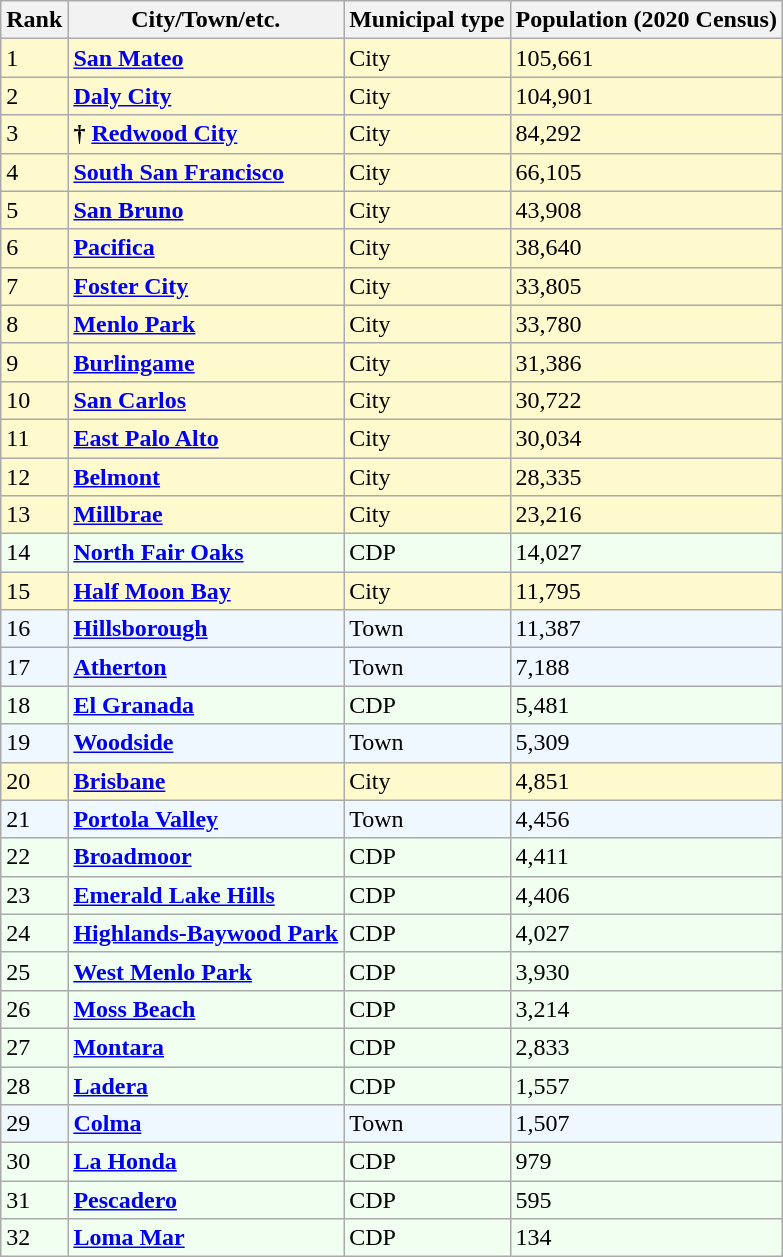<table class="wikitable sortable">
<tr>
<th>Rank</th>
<th>City/Town/etc.</th>
<th>Municipal type</th>
<th>Population (2020 Census)</th>
</tr>
<tr style="background-color:#FFFACD;">
<td>1</td>
<td><strong><a href='#'>San Mateo</a></strong></td>
<td>City</td>
<td>105,661</td>
</tr>
<tr style="background-color:#FFFACD;">
<td>2</td>
<td><strong><a href='#'>Daly City</a></strong></td>
<td>City</td>
<td>104,901</td>
</tr>
<tr style="background-color:#FFFACD;">
<td>3</td>
<td><strong>†</strong> <strong><a href='#'>Redwood City</a></strong></td>
<td>City</td>
<td>84,292</td>
</tr>
<tr style="background-color:#FFFACD;">
<td>4</td>
<td><strong><a href='#'>South San Francisco</a></strong></td>
<td>City</td>
<td>66,105</td>
</tr>
<tr style="background-color:#FFFACD;">
<td>5</td>
<td><strong><a href='#'>San Bruno</a></strong></td>
<td>City</td>
<td>43,908</td>
</tr>
<tr style="background-color:#FFFACD;">
<td>6</td>
<td><strong><a href='#'>Pacifica</a></strong></td>
<td>City</td>
<td>38,640</td>
</tr>
<tr style="background-color:#FFFACD;">
<td>7</td>
<td><strong><a href='#'>Foster City</a></strong></td>
<td>City</td>
<td>33,805</td>
</tr>
<tr style="background-color:#FFFACD;">
<td>8</td>
<td><strong><a href='#'>Menlo Park</a></strong></td>
<td>City</td>
<td>33,780</td>
</tr>
<tr style="background-color:#FFFACD;">
<td>9</td>
<td><strong><a href='#'>Burlingame</a></strong></td>
<td>City</td>
<td>31,386</td>
</tr>
<tr style="background-color:#FFFACD;">
<td>10</td>
<td><strong><a href='#'>San Carlos</a></strong></td>
<td>City</td>
<td>30,722</td>
</tr>
<tr style="background-color:#FFFACD;">
<td>11</td>
<td><strong><a href='#'>East Palo Alto</a></strong></td>
<td>City</td>
<td>30,034</td>
</tr>
<tr style="background-color:#FFFACD;">
<td>12</td>
<td><strong><a href='#'>Belmont</a></strong></td>
<td>City</td>
<td>28,335</td>
</tr>
<tr style="background-color:#FFFACD;">
<td>13</td>
<td><strong><a href='#'>Millbrae</a></strong></td>
<td>City</td>
<td>23,216</td>
</tr>
<tr style="background-color:#F0FFF0;">
<td>14</td>
<td><strong><a href='#'>North Fair Oaks</a></strong></td>
<td>CDP</td>
<td>14,027</td>
</tr>
<tr style="background-color:#FFFACD;">
<td>15</td>
<td><strong><a href='#'>Half Moon Bay</a></strong></td>
<td>City</td>
<td>11,795</td>
</tr>
<tr style="background-color:#F0F8FF;">
<td>16</td>
<td><strong><a href='#'>Hillsborough</a></strong></td>
<td>Town</td>
<td>11,387</td>
</tr>
<tr style="background-color:#F0F8FF;">
<td>17</td>
<td><strong><a href='#'>Atherton</a></strong></td>
<td>Town</td>
<td>7,188</td>
</tr>
<tr style="background-color:#F0FFF0;">
<td>18</td>
<td><strong><a href='#'>El Granada</a></strong></td>
<td>CDP</td>
<td>5,481</td>
</tr>
<tr style="background-color:#F0F8FF;">
<td>19</td>
<td><strong><a href='#'>Woodside</a></strong></td>
<td>Town</td>
<td>5,309</td>
</tr>
<tr style="background-color:#FFFACD;">
<td>20</td>
<td><strong><a href='#'>Brisbane</a></strong></td>
<td>City</td>
<td>4,851</td>
</tr>
<tr style="background-color:#F0F8FF;">
<td>21</td>
<td><strong><a href='#'>Portola Valley</a></strong></td>
<td>Town</td>
<td>4,456</td>
</tr>
<tr style="background-color:#F0FFF0;">
<td>22</td>
<td><strong><a href='#'>Broadmoor</a></strong></td>
<td>CDP</td>
<td>4,411</td>
</tr>
<tr style="background-color:#F0FFF0;">
<td>23</td>
<td><strong><a href='#'>Emerald Lake Hills</a></strong></td>
<td>CDP</td>
<td>4,406</td>
</tr>
<tr style="background-color:#F0FFF0;">
<td>24</td>
<td><strong><a href='#'>Highlands-Baywood Park</a></strong></td>
<td>CDP</td>
<td>4,027</td>
</tr>
<tr style="background-color:#F0FFF0;">
<td>25</td>
<td><strong><a href='#'>West Menlo Park</a></strong></td>
<td>CDP</td>
<td>3,930</td>
</tr>
<tr style="background-color:#F0FFF0;">
<td>26</td>
<td><strong><a href='#'>Moss Beach</a></strong></td>
<td>CDP</td>
<td>3,214</td>
</tr>
<tr style="background-color:#F0FFF0;">
<td>27</td>
<td><strong><a href='#'>Montara</a></strong></td>
<td>CDP</td>
<td>2,833</td>
</tr>
<tr style="background-color:#F0FFF0;">
<td>28</td>
<td><strong><a href='#'>Ladera</a></strong></td>
<td>CDP</td>
<td>1,557</td>
</tr>
<tr style="background-color:#F0F8FF;">
<td>29</td>
<td><strong><a href='#'>Colma</a></strong></td>
<td>Town</td>
<td>1,507</td>
</tr>
<tr style="background-color:#F0FFF0;">
<td>30</td>
<td><strong><a href='#'>La Honda</a></strong></td>
<td>CDP</td>
<td>979</td>
</tr>
<tr style="background-color:#F0FFF0;">
<td>31</td>
<td><strong><a href='#'>Pescadero</a></strong></td>
<td>CDP</td>
<td>595</td>
</tr>
<tr style="background-color:#F0FFF0;">
<td>32</td>
<td><strong><a href='#'>Loma Mar</a></strong></td>
<td>CDP</td>
<td>134</td>
</tr>
</table>
